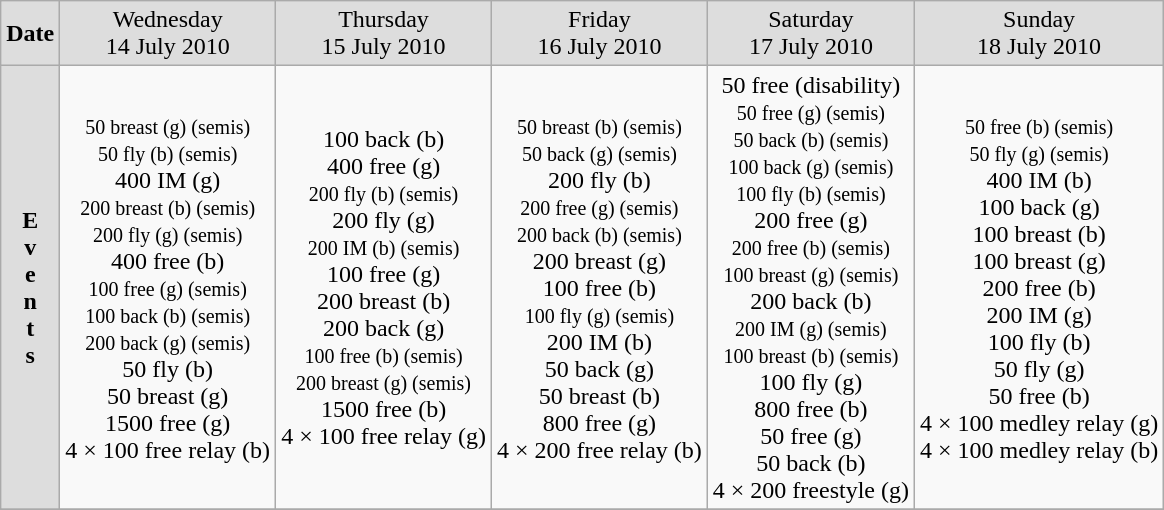<table class=wikitable style="text-align:center">
<tr bgcolor=#DDDDDD>
<td><strong>Date</strong></td>
<td>Wednesday <br> 14 July 2010</td>
<td>Thursday <br> 15 July 2010</td>
<td>Friday <br> 16 July 2010</td>
<td>Saturday <br> 17 July 2010</td>
<td>Sunday <br> 18 July 2010</td>
</tr>
<tr>
<td bgcolor=#DDDDDD><strong>E<br> v<br> e<br> n<br> t<br> s</strong></td>
<td><small>50 breast (g) (semis) <br> 50 fly (b) (semis) </small><br> 400 IM (g) <br><small> 200 breast (b) (semis) <br> 200 fly (g) (semis) </small><br> 400 free (b) <br><small> 100 free (g) (semis) <br> 100 back (b) (semis) <br> 200 back (g) (semis) <br></small> 50 fly (b) <br> 50 breast (g) <br> 1500 free (g) <br> 4 × 100 free relay (b)</td>
<td>100 back (b) <br> 400 free (g) <br><small> 200 fly (b) (semis) </small><br> 200 fly (g) <br><small> 200 IM (b) (semis) <br></small> 100 free (g) <br> 200 breast (b) <br> 200 back (g) <br><small> 100 free (b) (semis) <br>200 breast (g) (semis) <br></small> 1500 free (b) <br> 4 × 100 free relay (g)</td>
<td><small>50 breast (b) (semis) <br> 50 back (g) (semis) <br></small> 200 fly (b) <br><small> 200 free (g) (semis) <br> 200 back (b) (semis) <br></small> 200 breast (g) <br> 100 free (b) <br><small> 100 fly (g) (semis) <br></small> 200 IM (b) <br> 50 back (g) <br> 50 breast (b) <br> 800 free (g) <br> 4 × 200 free relay (b)</td>
<td>50 free (disability) <br><small>50 free (g) (semis) <br>50 back (b) (semis) <br> 100 back (g) (semis) <br> 100 fly (b) (semis) <br></small> 200 free (g) <br><small> 200 free (b) (semis) <br> 100 breast (g) (semis) <br></small> 200 back (b) <br><small> 200 IM (g) (semis) <br>100 breast (b) (semis) <br></small> 100 fly (g) <br> 800 free (b) <br> 50 free (g) <br> 50 back (b) <br> 4 × 200 freestyle (g)</td>
<td><small>50 free (b) (semis) <br> 50 fly (g) (semis) <br></small> 400 IM (b) <br> 100 back (g) <br> 100 breast (b) <br> 100 breast (g) <br> 200 free (b) <br> 200 IM (g) <br> 100 fly (b) <br> 50 fly (g) <br> 50 free (b) <br> 4 × 100 medley relay (g) <br> 4 × 100 medley relay (b)</td>
</tr>
<tr>
</tr>
</table>
